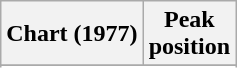<table class="wikitable sortable plainrowheaders" style="text-align:center">
<tr>
<th scope="col">Chart (1977)</th>
<th scope="col">Peak<br>position</th>
</tr>
<tr>
</tr>
<tr>
</tr>
<tr>
</tr>
</table>
